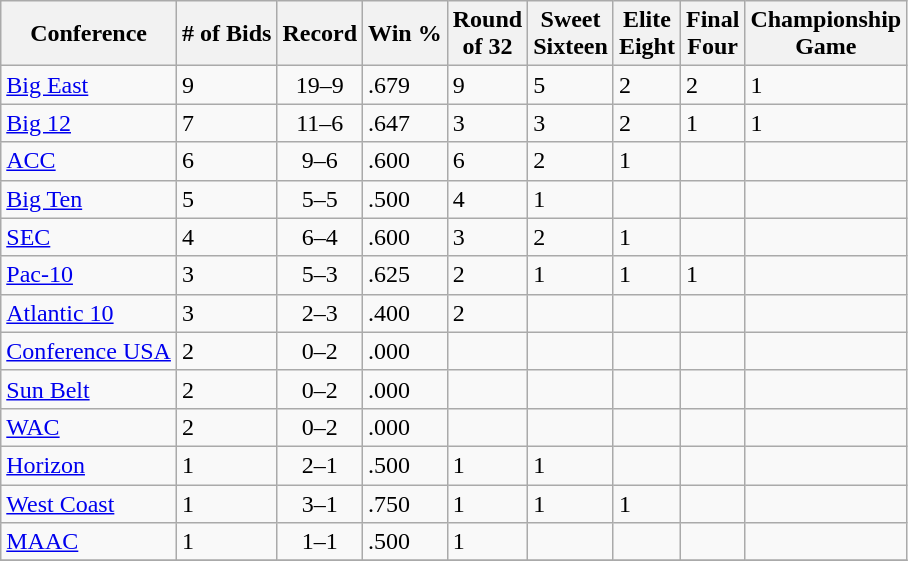<table class="wikitable  sortable">
<tr>
<th>Conference</th>
<th># of Bids</th>
<th>Record</th>
<th>Win %</th>
<th>Round<br> of 32</th>
<th>Sweet<br> Sixteen</th>
<th>Elite<br> Eight</th>
<th>Final<br> Four</th>
<th>Championship<br> Game</th>
</tr>
<tr>
<td height="13"   valign="bottom"><a href='#'>Big East</a></td>
<td valign="bottom">9</td>
<td align="center"  valign="bottom">19–9</td>
<td valign="bottom">.679</td>
<td valign="bottom">9</td>
<td valign="bottom">5</td>
<td valign="bottom">2</td>
<td valign="bottom">2</td>
<td valign="bottom">1</td>
</tr>
<tr>
<td height="13"  valign="bottom"><a href='#'>Big 12</a></td>
<td valign="bottom">7</td>
<td align="center"  valign="bottom">11–6</td>
<td valign="bottom">.647</td>
<td valign="bottom">3</td>
<td valign="bottom">3</td>
<td valign="bottom">2</td>
<td valign="bottom">1</td>
<td valign="bottom">1</td>
</tr>
<tr>
<td height="13"  valign="bottom"><a href='#'>ACC</a></td>
<td valign="bottom">6</td>
<td align="center"  valign="bottom">9–6</td>
<td valign="bottom">.600</td>
<td valign="bottom">6</td>
<td valign="bottom">2</td>
<td valign="bottom">1</td>
<td valign="bottom"></td>
<td valign="bottom"></td>
</tr>
<tr>
<td height="13"   valign="bottom"><a href='#'>Big Ten</a></td>
<td valign="bottom">5</td>
<td align="center"  valign="bottom">5–5</td>
<td valign="bottom">.500</td>
<td valign="bottom">4</td>
<td valign="bottom">1</td>
<td valign="bottom"></td>
<td valign="bottom"></td>
<td valign="bottom"></td>
</tr>
<tr>
<td height="13"   valign="bottom"><a href='#'>SEC</a></td>
<td valign="bottom">4</td>
<td align="center"  valign="bottom">6–4</td>
<td valign="bottom">.600</td>
<td valign="bottom">3</td>
<td valign="bottom">2</td>
<td valign="bottom">1</td>
<td valign="bottom"></td>
<td valign="bottom"></td>
</tr>
<tr>
<td height="13"   valign="bottom"><a href='#'>Pac-10</a></td>
<td valign="bottom">3</td>
<td align="center"  valign="bottom">5–3</td>
<td valign="bottom">.625</td>
<td valign="bottom">2</td>
<td valign="bottom">1</td>
<td valign="bottom">1</td>
<td valign="bottom">1</td>
<td valign="bottom"></td>
</tr>
<tr>
<td height="13"   valign="bottom"><a href='#'>Atlantic 10</a></td>
<td valign="bottom">3</td>
<td align="center"  valign="bottom">2–3</td>
<td valign="bottom">.400</td>
<td valign="bottom">2</td>
<td valign="bottom"></td>
<td valign="bottom"></td>
<td valign="bottom"></td>
<td valign="bottom"></td>
</tr>
<tr>
<td height="13"   valign="bottom"><a href='#'>Conference USA</a></td>
<td valign="bottom">2</td>
<td align="center"  valign="bottom">0–2</td>
<td valign="bottom">.000</td>
<td valign="bottom"></td>
<td valign="bottom"></td>
<td valign="bottom"></td>
<td valign="bottom"></td>
<td valign="bottom"></td>
</tr>
<tr>
<td height="13"   valign="bottom"><a href='#'>Sun Belt</a></td>
<td valign="bottom">2</td>
<td align="center"  valign="bottom">0–2</td>
<td valign="bottom">.000</td>
<td valign="bottom"></td>
<td valign="bottom"></td>
<td valign="bottom"></td>
<td valign="bottom"></td>
<td valign="bottom"></td>
</tr>
<tr>
<td height="13"   valign="bottom"><a href='#'>WAC</a></td>
<td valign="bottom">2</td>
<td align="center"  valign="bottom">0–2</td>
<td valign="bottom">.000</td>
<td valign="bottom"></td>
<td valign="bottom"></td>
<td valign="bottom"></td>
<td valign="bottom"></td>
<td valign="bottom"></td>
</tr>
<tr>
<td height="13"  valign="bottom"><a href='#'>Horizon</a></td>
<td valign="bottom">1</td>
<td align="center" valign="bottom">2–1</td>
<td valign="bottom">.500</td>
<td valign="bottom">1</td>
<td valign="bottom">1</td>
<td valign="bottom"></td>
<td valign="bottom"></td>
<td valign="bottom"></td>
</tr>
<tr>
<td height="13"  valign="bottom"><a href='#'>West Coast</a></td>
<td valign="bottom">1</td>
<td align="center" valign="bottom">3–1</td>
<td valign="bottom">.750</td>
<td valign="bottom">1</td>
<td valign="bottom">1</td>
<td valign="bottom">1</td>
<td valign="bottom"></td>
<td valign="bottom"></td>
</tr>
<tr>
<td height="13"  valign="bottom"><a href='#'>MAAC</a></td>
<td valign="bottom">1</td>
<td align="center"  valign="bottom">1–1</td>
<td valign="bottom">.500</td>
<td valign="bottom">1</td>
<td valign="bottom"></td>
<td valign="bottom"></td>
<td valign="bottom"></td>
<td valign="bottom"></td>
</tr>
<tr>
</tr>
</table>
